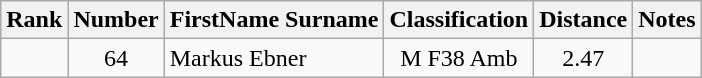<table class="wikitable sortable" style="text-align:center">
<tr>
<th>Rank</th>
<th>Number</th>
<th>FirstName Surname</th>
<th>Classification</th>
<th>Distance</th>
<th>Notes</th>
</tr>
<tr>
<td></td>
<td>64</td>
<td style="text-align:left"> Markus Ebner</td>
<td>M F38 Amb</td>
<td>2.47</td>
<td></td>
</tr>
</table>
